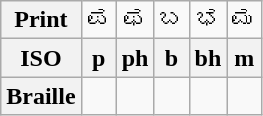<table class="wikitable Unicode" style="text-align:center;">
<tr>
<th>Print</th>
<td>ಪ</td>
<td>ಫ</td>
<td>ಬ</td>
<td>ಭ</td>
<td>ಮ</td>
</tr>
<tr>
<th>ISO</th>
<th>p</th>
<th>ph</th>
<th>b</th>
<th>bh</th>
<th>m</th>
</tr>
<tr>
<th>Braille</th>
<td></td>
<td></td>
<td></td>
<td></td>
<td></td>
</tr>
</table>
